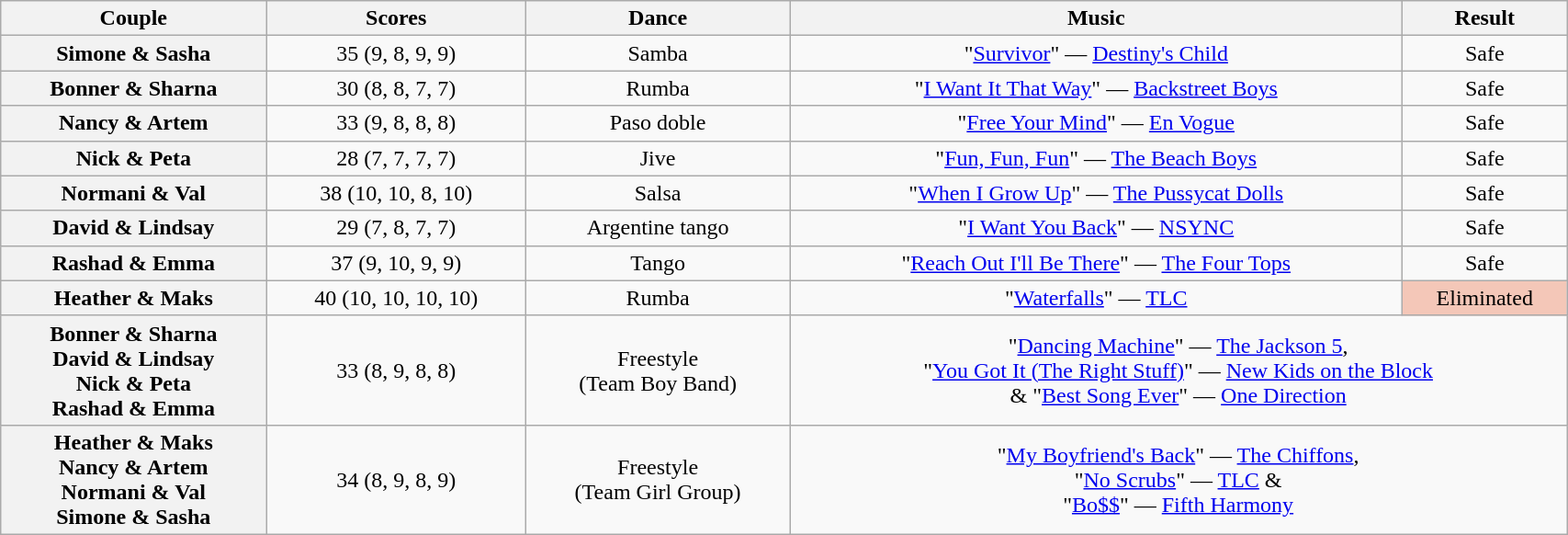<table class="wikitable sortable" style="text-align:center; width:90%">
<tr>
<th scope="col">Couple</th>
<th scope="col">Scores</th>
<th scope="col" class="unsortable">Dance</th>
<th scope="col" class="unsortable">Music</th>
<th scope="col" class="unsortable">Result</th>
</tr>
<tr>
<th scope="row">Simone & Sasha</th>
<td>35 (9, 8, 9, 9)</td>
<td>Samba</td>
<td>"<a href='#'>Survivor</a>" — <a href='#'>Destiny's Child</a></td>
<td>Safe</td>
</tr>
<tr>
<th scope="row">Bonner & Sharna</th>
<td>30 (8, 8, 7, 7)</td>
<td>Rumba</td>
<td>"<a href='#'>I Want It That Way</a>" — <a href='#'>Backstreet Boys</a></td>
<td>Safe</td>
</tr>
<tr>
<th scope="row">Nancy & Artem</th>
<td>33  (9, 8, 8, 8)</td>
<td>Paso doble</td>
<td>"<a href='#'>Free Your Mind</a>" — <a href='#'>En Vogue</a></td>
<td>Safe</td>
</tr>
<tr>
<th scope="row">Nick & Peta</th>
<td>28 (7, 7, 7, 7)</td>
<td>Jive</td>
<td>"<a href='#'>Fun, Fun, Fun</a>" — <a href='#'>The Beach Boys</a></td>
<td>Safe</td>
</tr>
<tr>
<th scope="row">Normani & Val</th>
<td>38 (10, 10, 8, 10)</td>
<td>Salsa</td>
<td>"<a href='#'>When I Grow Up</a>" — <a href='#'>The Pussycat Dolls</a></td>
<td>Safe</td>
</tr>
<tr>
<th scope="row">David & Lindsay</th>
<td>29 (7, 8, 7, 7)</td>
<td>Argentine tango</td>
<td>"<a href='#'>I Want You Back</a>" — <a href='#'>NSYNC</a></td>
<td>Safe</td>
</tr>
<tr>
<th scope="row">Rashad & Emma</th>
<td>37 (9, 10, 9, 9)</td>
<td>Tango</td>
<td>"<a href='#'>Reach Out I'll Be There</a>" — <a href='#'>The Four Tops</a></td>
<td>Safe</td>
</tr>
<tr>
<th scope="row">Heather & Maks</th>
<td>40 (10, 10, 10, 10)</td>
<td>Rumba</td>
<td>"<a href='#'>Waterfalls</a>" — <a href='#'>TLC</a></td>
<td bgcolor=f4c7b8>Eliminated</td>
</tr>
<tr>
<th scope="row">Bonner & Sharna<br>David & Lindsay<br>Nick & Peta<br>Rashad & Emma</th>
<td>33 (8, 9, 8, 8)</td>
<td>Freestyle<br>(Team Boy Band)</td>
<td colspan=2>"<a href='#'>Dancing Machine</a>" — <a href='#'>The Jackson 5</a>,<br>"<a href='#'>You Got It (The Right Stuff)</a>" — <a href='#'>New Kids on the Block</a><br>& "<a href='#'>Best Song Ever</a>" — <a href='#'>One Direction</a></td>
</tr>
<tr>
<th scope="row">Heather & Maks<br>Nancy & Artem<br>Normani & Val<br>Simone & Sasha</th>
<td>34 (8, 9, 8, 9)</td>
<td>Freestyle<br>(Team Girl Group)</td>
<td colspan=2>"<a href='#'>My Boyfriend's Back</a>" — <a href='#'>The Chiffons</a>,<br>"<a href='#'>No Scrubs</a>" — <a href='#'>TLC</a> &<br>"<a href='#'>Bo$$</a>" — <a href='#'>Fifth Harmony</a></td>
</tr>
</table>
